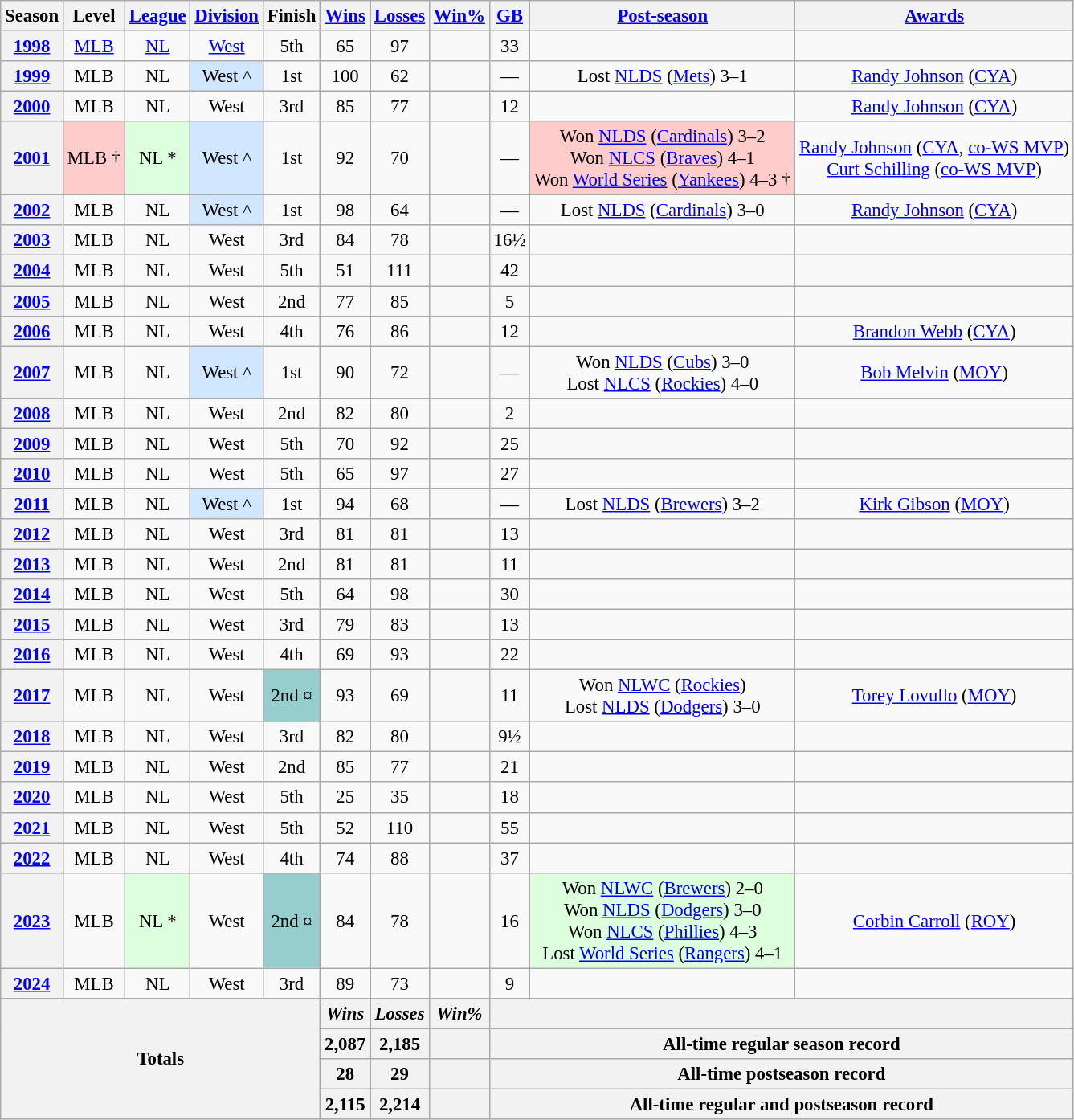<table class="wikitable plainrowheaders" style="text-align:center; font-size:95%">
<tr>
<th scope="col">Season</th>
<th scope="col">Level</th>
<th scope="col"><a href='#'>League</a></th>
<th scope="col"><a href='#'>Division</a></th>
<th scope="col">Finish</th>
<th scope="col"><a href='#'>Wins</a></th>
<th scope="col"><a href='#'>Losses</a></th>
<th scope="col"><a href='#'>Win%</a></th>
<th scope="col"><a href='#'>GB</a></th>
<th scope="col"><a href='#'>Post-season</a></th>
<th scope="col"><a href='#'>Awards</a></th>
</tr>
<tr>
<th scope="row" style="text-align:center;"><a href='#'>1998</a></th>
<td><a href='#'>MLB</a></td>
<td><a href='#'>NL</a></td>
<td><a href='#'>West</a></td>
<td>5th</td>
<td>65</td>
<td>97</td>
<td></td>
<td>33</td>
<td></td>
<td></td>
</tr>
<tr>
<th scope="row" style="text-align:center;"><a href='#'>1999</a></th>
<td>MLB</td>
<td>NL</td>
<td bgcolor="#D0E7FF">West ^</td>
<td>1st</td>
<td>100</td>
<td>62</td>
<td></td>
<td>—</td>
<td>Lost <a href='#'>NLDS</a> (<a href='#'>Mets</a>) 3–1</td>
<td><a href='#'>Randy Johnson</a> (<a href='#'>CYA</a>)</td>
</tr>
<tr>
<th scope="row" style="text-align:center;"><a href='#'>2000</a></th>
<td>MLB</td>
<td>NL</td>
<td>West</td>
<td>3rd</td>
<td>85</td>
<td>77</td>
<td></td>
<td>12</td>
<td></td>
<td><a href='#'>Randy Johnson</a> (<a href='#'>CYA</a>)</td>
</tr>
<tr>
<th scope="row" style="text-align:center;"><a href='#'>2001</a></th>
<td bgcolor="#ffcccc">MLB †</td>
<td bgcolor="#ddffdd">NL *</td>
<td bgcolor="#D0E7FF">West ^</td>
<td>1st</td>
<td>92</td>
<td>70</td>
<td></td>
<td>—</td>
<td bgcolor="#ffcccc">Won <a href='#'>NLDS</a> (<a href='#'>Cardinals</a>) 3–2<br>Won <a href='#'>NLCS</a> (<a href='#'>Braves</a>) 4–1<br>Won <a href='#'>World Series</a> (<a href='#'>Yankees</a>) 4–3 †</td>
<td><a href='#'>Randy Johnson</a> (<a href='#'>CYA</a>, <a href='#'>co-WS MVP</a>)<br><a href='#'>Curt Schilling</a> (<a href='#'>co-WS MVP</a>)</td>
</tr>
<tr>
<th scope="row" style="text-align:center;"><a href='#'>2002</a></th>
<td>MLB</td>
<td>NL</td>
<td bgcolor="#D0E7FF">West ^</td>
<td>1st</td>
<td>98</td>
<td>64</td>
<td></td>
<td>—</td>
<td>Lost <a href='#'>NLDS</a> (<a href='#'>Cardinals</a>) 3–0</td>
<td><a href='#'>Randy Johnson</a> (<a href='#'>CYA</a>)</td>
</tr>
<tr>
<th scope="row" style="text-align:center;"><a href='#'>2003</a></th>
<td>MLB</td>
<td>NL</td>
<td>West</td>
<td>3rd</td>
<td>84</td>
<td>78</td>
<td></td>
<td>16½</td>
<td></td>
<td></td>
</tr>
<tr>
<th scope="row" style="text-align:center;"><a href='#'>2004</a></th>
<td>MLB</td>
<td>NL</td>
<td>West</td>
<td>5th</td>
<td>51</td>
<td>111</td>
<td></td>
<td>42</td>
<td></td>
<td></td>
</tr>
<tr>
<th scope="row" style="text-align:center;"><a href='#'>2005</a></th>
<td>MLB</td>
<td>NL</td>
<td>West</td>
<td>2nd</td>
<td>77</td>
<td>85</td>
<td></td>
<td>5</td>
<td></td>
<td></td>
</tr>
<tr>
<th scope="row" style="text-align:center;"><a href='#'>2006</a></th>
<td>MLB</td>
<td>NL</td>
<td>West</td>
<td>4th</td>
<td>76</td>
<td>86</td>
<td></td>
<td>12</td>
<td></td>
<td><a href='#'>Brandon Webb</a> (<a href='#'>CYA</a>)</td>
</tr>
<tr>
<th scope="row" style="text-align:center;"><a href='#'>2007</a></th>
<td>MLB</td>
<td>NL</td>
<td bgcolor="#D0E7FF">West ^</td>
<td>1st</td>
<td>90</td>
<td>72</td>
<td></td>
<td>—</td>
<td>Won <a href='#'>NLDS</a> (<a href='#'>Cubs</a>) 3–0<br>Lost <a href='#'>NLCS</a> (<a href='#'>Rockies</a>) 4–0</td>
<td><a href='#'>Bob Melvin</a> (<a href='#'>MOY</a>)</td>
</tr>
<tr>
<th scope="row" style="text-align:center;"><a href='#'>2008</a></th>
<td>MLB</td>
<td>NL</td>
<td>West</td>
<td>2nd</td>
<td>82</td>
<td>80</td>
<td></td>
<td>2</td>
<td></td>
<td></td>
</tr>
<tr>
<th scope="row" style="text-align:center;"><a href='#'>2009</a></th>
<td>MLB</td>
<td>NL</td>
<td>West</td>
<td>5th</td>
<td>70</td>
<td>92</td>
<td></td>
<td>25</td>
<td></td>
<td></td>
</tr>
<tr>
<th scope="row" style="text-align:center;"><a href='#'>2010</a></th>
<td>MLB</td>
<td>NL</td>
<td>West</td>
<td>5th</td>
<td>65</td>
<td>97</td>
<td></td>
<td>27</td>
<td></td>
<td></td>
</tr>
<tr>
<th scope="row" style="text-align:center;"><a href='#'>2011</a></th>
<td>MLB</td>
<td>NL</td>
<td bgcolor="#D0E7FF">West ^</td>
<td>1st</td>
<td>94</td>
<td>68</td>
<td></td>
<td>—</td>
<td>Lost <a href='#'>NLDS</a> (<a href='#'>Brewers</a>) 3–2</td>
<td><a href='#'>Kirk Gibson</a> (<a href='#'>MOY</a>)</td>
</tr>
<tr>
<th scope="row" style="text-align:center;"><a href='#'>2012</a></th>
<td>MLB</td>
<td>NL</td>
<td>West</td>
<td>3rd</td>
<td>81</td>
<td>81</td>
<td></td>
<td>13</td>
<td></td>
<td></td>
</tr>
<tr>
<th scope="row" style="text-align:center;"><a href='#'>2013</a></th>
<td>MLB</td>
<td>NL</td>
<td>West</td>
<td>2nd</td>
<td>81</td>
<td>81</td>
<td></td>
<td>11</td>
<td></td>
<td></td>
</tr>
<tr>
<th scope="row" style="text-align:center;"><a href='#'>2014</a></th>
<td>MLB</td>
<td>NL</td>
<td>West</td>
<td>5th</td>
<td>64</td>
<td>98</td>
<td></td>
<td>30</td>
<td></td>
<td></td>
</tr>
<tr>
<th scope="row" style="text-align:center;"><a href='#'>2015</a></th>
<td>MLB</td>
<td>NL</td>
<td>West</td>
<td>3rd</td>
<td>79</td>
<td>83</td>
<td></td>
<td>13</td>
<td></td>
<td></td>
</tr>
<tr>
<th scope="row" style="text-align:center;"><a href='#'>2016</a></th>
<td>MLB</td>
<td>NL</td>
<td>West</td>
<td>4th</td>
<td>69</td>
<td>93</td>
<td></td>
<td>22</td>
<td></td>
<td></td>
</tr>
<tr>
<th scope="row" style="text-align:center;"><a href='#'>2017</a></th>
<td>MLB</td>
<td>NL</td>
<td>West</td>
<td bgcolor="#96CDCD">2nd ¤</td>
<td>93</td>
<td>69</td>
<td></td>
<td>11</td>
<td>Won <a href='#'>NLWC</a> (<a href='#'>Rockies</a>)<br>Lost <a href='#'>NLDS</a> (<a href='#'>Dodgers</a>) 3–0</td>
<td><a href='#'>Torey Lovullo</a> (<a href='#'>MOY</a>)</td>
</tr>
<tr>
<th scope="row" style="text-align:center;"><a href='#'>2018</a></th>
<td>MLB</td>
<td>NL</td>
<td>West</td>
<td>3rd</td>
<td>82</td>
<td>80</td>
<td></td>
<td>9½</td>
<td></td>
<td></td>
</tr>
<tr>
<th scope="row" style="text-align:center;"><a href='#'>2019</a></th>
<td>MLB</td>
<td>NL</td>
<td>West</td>
<td>2nd</td>
<td>85</td>
<td>77</td>
<td></td>
<td>21</td>
<td></td>
<td></td>
</tr>
<tr>
<th scope="row" style="text-align:center;"><a href='#'>2020</a></th>
<td>MLB</td>
<td>NL</td>
<td>West</td>
<td>5th</td>
<td>25</td>
<td>35</td>
<td></td>
<td>18</td>
<td></td>
<td></td>
</tr>
<tr>
<th scope="row" style="text-align:center;"><a href='#'>2021</a></th>
<td>MLB</td>
<td>NL</td>
<td>West</td>
<td>5th</td>
<td>52</td>
<td>110</td>
<td></td>
<td>55</td>
<td></td>
<td></td>
</tr>
<tr>
<th scope="row" style="text-align:center;"><a href='#'>2022</a></th>
<td>MLB</td>
<td>NL</td>
<td>West</td>
<td>4th</td>
<td>74</td>
<td>88</td>
<td></td>
<td>37</td>
<td></td>
<td></td>
</tr>
<tr>
<th scope="row" style="text-align:center;"><a href='#'>2023</a></th>
<td>MLB</td>
<td bgcolor="#ddffdd">NL *</td>
<td>West</td>
<td bgcolor="#96CDCD">2nd ¤</td>
<td>84</td>
<td>78</td>
<td></td>
<td>16</td>
<td bgcolor="#ddffdd">Won <a href='#'>NLWC</a> (<a href='#'>Brewers</a>) 2–0 <br> Won <a href='#'>NLDS</a> (<a href='#'>Dodgers</a>) 3–0 <br> Won <a href='#'>NLCS</a> (<a href='#'>Phillies</a>) 4–3<br> Lost <a href='#'>World Series</a> (<a href='#'>Rangers</a>) 4–1</td>
<td><a href='#'>Corbin Carroll</a> (<a href='#'>ROY</a>)</td>
</tr>
<tr>
<th scope="row" style="text-align:center;"><a href='#'>2024</a></th>
<td>MLB</td>
<td>NL</td>
<td>West</td>
<td>3rd</td>
<td>89</td>
<td>73</td>
<td></td>
<td>9</td>
<td></td>
<td></td>
</tr>
<tr>
<th colspan=5 rowspan=4>Totals</th>
<th><em>Wins</em></th>
<th><em>Losses</em></th>
<th><em>Win%</em></th>
<th colspan=3></th>
</tr>
<tr>
<th>2,087</th>
<th>2,185</th>
<th></th>
<th colspan=3>All-time regular season record</th>
</tr>
<tr>
<th>28</th>
<th>29</th>
<th></th>
<th colspan=3>All-time postseason record</th>
</tr>
<tr>
<th>2,115</th>
<th>2,214</th>
<th></th>
<th colspan=3>All-time regular and postseason record</th>
</tr>
</table>
